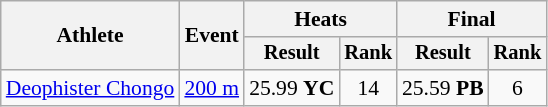<table class="wikitable" style="font-size:90%">
<tr>
<th rowspan=2>Athlete</th>
<th rowspan=2>Event</th>
<th colspan=2>Heats</th>
<th colspan=2>Final</th>
</tr>
<tr style="font-size:95%">
<th>Result</th>
<th>Rank</th>
<th>Result</th>
<th>Rank</th>
</tr>
<tr align=center>
<td align=left><a href='#'>Deophister Chongo</a></td>
<td align=left><a href='#'>200 m</a></td>
<td>25.99	<strong>YC</strong></td>
<td>14</td>
<td>25.59	<strong>PB</strong></td>
<td>6</td>
</tr>
</table>
